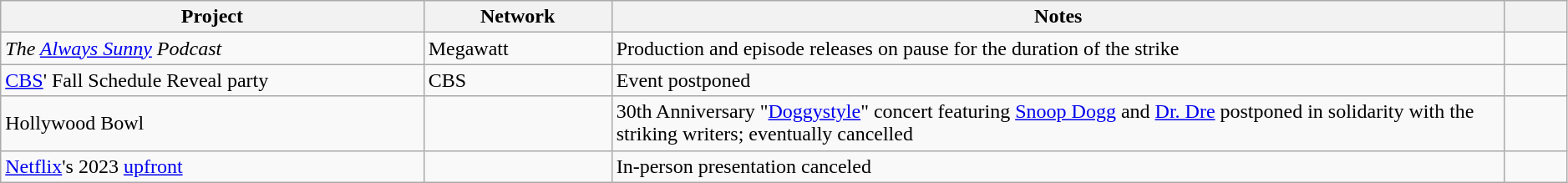<table class="wikitable sortable defaultcenter col1left col3left" style="width:99%;">
<tr>
<th scope="col" style="width:27%;">Project</th>
<th scope="col" style="width:12%;">Network</th>
<th scope="col">Notes</th>
<th scope="col" class="unsortable" style="width:4%;"></th>
</tr>
<tr>
<td><em>The <a href='#'>Always Sunny</a> Podcast</em></td>
<td>Megawatt</td>
<td>Production and episode releases on pause for the duration of the strike</td>
<td></td>
</tr>
<tr>
<td><a href='#'>CBS</a>' Fall Schedule Reveal party</td>
<td>CBS</td>
<td>Event postponed</td>
<td></td>
</tr>
<tr>
<td>Hollywood Bowl</td>
<td></td>
<td>30th Anniversary "<a href='#'>Doggystyle</a>" concert featuring <a href='#'>Snoop Dogg</a> and <a href='#'>Dr. Dre</a> postponed in solidarity with the striking writers; eventually cancelled</td>
<td></td>
</tr>
<tr>
<td><a href='#'>Netflix</a>'s 2023 <a href='#'>upfront</a></td>
<td></td>
<td>In-person presentation canceled</td>
<td></td>
</tr>
</table>
